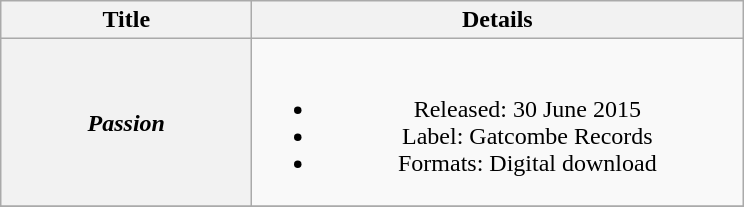<table class="wikitable plainrowheaders" style="text-align:center;">
<tr>
<th scope="col" style="width:10em;">Title</th>
<th scope="col" style="width:20em;">Details</th>
</tr>
<tr>
<th scope="row"><em>Passion</em></th>
<td><br><ul><li>Released: 30 June 2015</li><li>Label: Gatcombe Records</li><li>Formats: Digital download</li></ul></td>
</tr>
<tr>
</tr>
</table>
